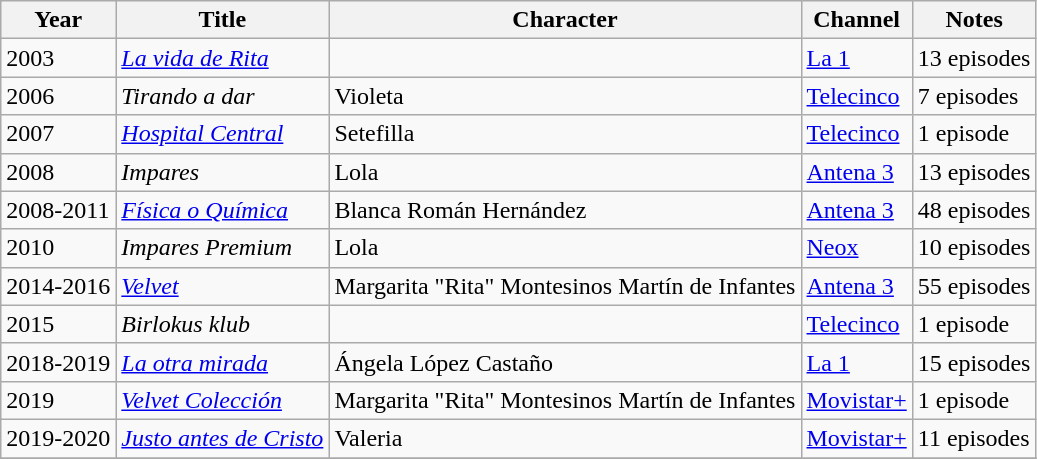<table class="wikitable">
<tr>
<th>Year</th>
<th>Title</th>
<th>Character</th>
<th>Channel</th>
<th>Notes</th>
</tr>
<tr>
<td>2003</td>
<td><em><a href='#'>La vida de Rita</a></em></td>
<td></td>
<td><a href='#'>La 1</a></td>
<td>13 episodes</td>
</tr>
<tr>
<td>2006</td>
<td><em>Tirando a dar</em></td>
<td>Violeta</td>
<td><a href='#'>Telecinco</a></td>
<td>7 episodes</td>
</tr>
<tr>
<td>2007</td>
<td><em><a href='#'>Hospital Central</a></em></td>
<td>Setefilla</td>
<td><a href='#'>Telecinco</a></td>
<td>1 episode</td>
</tr>
<tr>
<td>2008</td>
<td><em>Impares</em></td>
<td>Lola</td>
<td><a href='#'>Antena 3</a></td>
<td>13 episodes</td>
</tr>
<tr>
<td>2008-2011</td>
<td><em><a href='#'>Física o Química</a></em></td>
<td>Blanca Román Hernández</td>
<td><a href='#'>Antena 3</a></td>
<td>48 episodes</td>
</tr>
<tr>
<td>2010</td>
<td><em>Impares Premium</em></td>
<td>Lola</td>
<td><a href='#'>Neox</a></td>
<td>10 episodes</td>
</tr>
<tr>
<td>2014-2016</td>
<td><em><a href='#'>Velvet</a></em></td>
<td>Margarita "Rita" Montesinos Martín de Infantes</td>
<td><a href='#'>Antena 3</a></td>
<td>55 episodes</td>
</tr>
<tr>
<td>2015</td>
<td><em>Birlokus klub</em></td>
<td></td>
<td><a href='#'>Telecinco</a></td>
<td>1 episode</td>
</tr>
<tr>
<td>2018-2019</td>
<td><em><a href='#'>La otra mirada</a></em></td>
<td>Ángela López Castaño</td>
<td><a href='#'>La 1</a></td>
<td>15 episodes</td>
</tr>
<tr>
<td>2019</td>
<td><em><a href='#'>Velvet Colección</a></em></td>
<td>Margarita "Rita" Montesinos Martín de Infantes</td>
<td><a href='#'>Movistar+</a></td>
<td>1 episode</td>
</tr>
<tr>
<td>2019-2020</td>
<td><em><a href='#'>Justo antes de Cristo</a></em></td>
<td>Valeria</td>
<td><a href='#'>Movistar+</a></td>
<td>11 episodes</td>
</tr>
<tr>
</tr>
</table>
